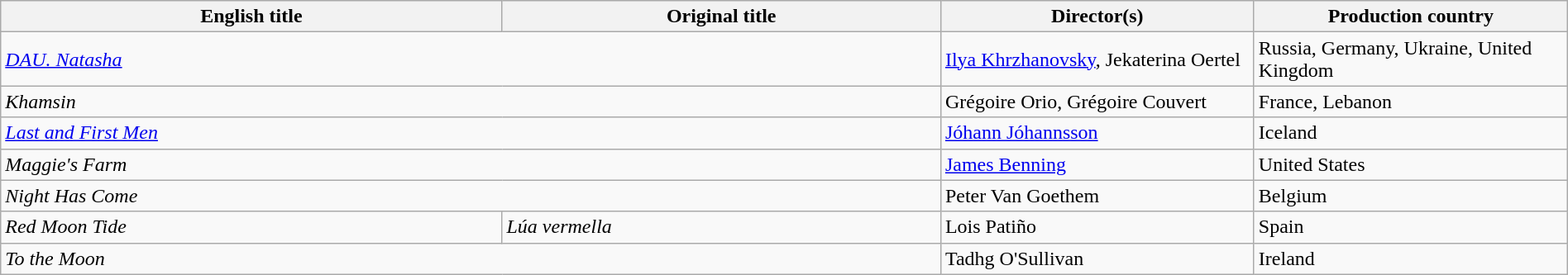<table class="wikitable" width=100%>
<tr>
<th scope="col" width="32%">English title</th>
<th scope="col" width="28%">Original title</th>
<th scope="col" width="20%">Director(s)</th>
<th scope="col" width="20%">Production country</th>
</tr>
<tr>
<td colspan=2><em><a href='#'>DAU. Natasha</a></em></td>
<td><a href='#'>Ilya Khrzhanovsky</a>, Jekaterina Oertel</td>
<td>Russia, Germany, Ukraine, United Kingdom</td>
</tr>
<tr>
<td colspan=2><em>Khamsin</em></td>
<td>Grégoire Orio, Grégoire Couvert</td>
<td>France, Lebanon</td>
</tr>
<tr>
<td colspan=2><em><a href='#'>Last and First Men</a></em></td>
<td><a href='#'>Jóhann Jóhannsson</a></td>
<td>Iceland</td>
</tr>
<tr>
<td colspan=2><em>Maggie's Farm</em></td>
<td><a href='#'>James Benning</a></td>
<td>United States</td>
</tr>
<tr>
<td colspan=2><em>Night Has Come</em></td>
<td>Peter Van Goethem</td>
<td>Belgium</td>
</tr>
<tr>
<td><em>Red Moon Tide</em></td>
<td><em>Lúa vermella</em></td>
<td>Lois Patiño</td>
<td>Spain</td>
</tr>
<tr>
<td colspan=2><em>To the Moon</em></td>
<td>Tadhg O'Sullivan</td>
<td>Ireland</td>
</tr>
</table>
